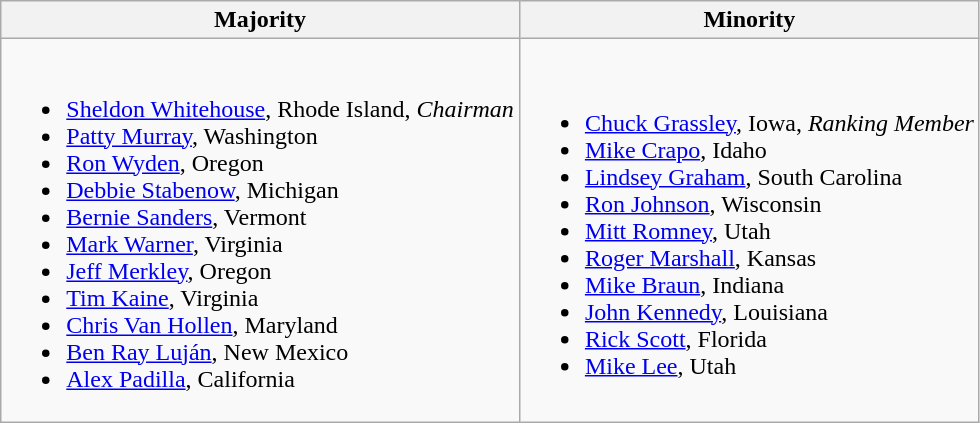<table class=wikitable>
<tr>
<th>Majority</th>
<th>Minority</th>
</tr>
<tr>
<td><br><ul><li><a href='#'>Sheldon Whitehouse</a>, Rhode Island, <em>Chairman</em></li><li><a href='#'>Patty Murray</a>, Washington</li><li><a href='#'>Ron Wyden</a>, Oregon</li><li><a href='#'>Debbie Stabenow</a>, Michigan</li><li><span><a href='#'>Bernie Sanders</a>, Vermont</span></li><li><a href='#'>Mark Warner</a>, Virginia</li><li><a href='#'>Jeff Merkley</a>, Oregon</li><li><a href='#'>Tim Kaine</a>, Virginia</li><li><a href='#'>Chris Van Hollen</a>, Maryland</li><li><a href='#'>Ben Ray Luján</a>, New Mexico</li><li><a href='#'>Alex Padilla</a>, California</li></ul></td>
<td><br><ul><li><a href='#'>Chuck Grassley</a>, Iowa, <em>Ranking Member</em></li><li><a href='#'>Mike Crapo</a>, Idaho</li><li><a href='#'>Lindsey Graham</a>, South Carolina</li><li><a href='#'>Ron Johnson</a>, Wisconsin</li><li><a href='#'>Mitt Romney</a>, Utah</li><li><a href='#'>Roger Marshall</a>, Kansas</li><li><a href='#'>Mike Braun</a>, Indiana</li><li><a href='#'>John Kennedy</a>, Louisiana</li><li><a href='#'>Rick Scott</a>, Florida</li><li><a href='#'>Mike Lee</a>, Utah</li></ul></td>
</tr>
</table>
